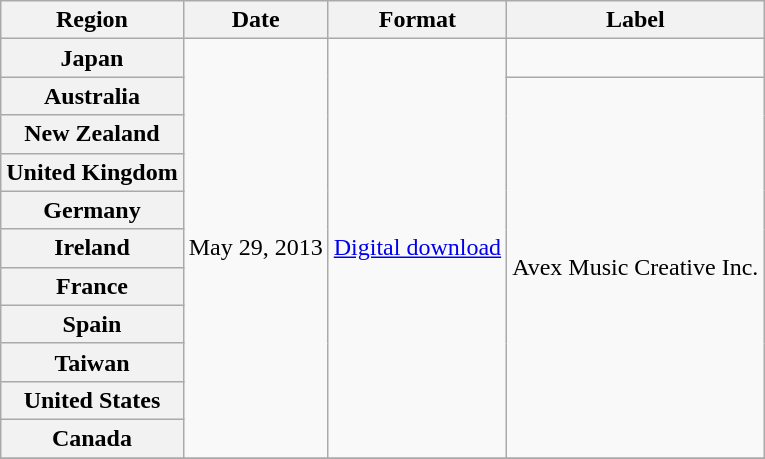<table class="wikitable plainrowheaders">
<tr>
<th scope="col">Region</th>
<th scope="col">Date</th>
<th scope="col">Format</th>
<th scope="col">Label</th>
</tr>
<tr>
<th scope="row">Japan</th>
<td rowspan="11">May 29, 2013</td>
<td rowspan="11"><a href='#'>Digital download</a></td>
<td></td>
</tr>
<tr>
<th scope="row">Australia</th>
<td rowspan="10">Avex Music Creative Inc.</td>
</tr>
<tr>
<th scope="row">New Zealand</th>
</tr>
<tr>
<th scope="row">United Kingdom</th>
</tr>
<tr>
<th scope="row">Germany</th>
</tr>
<tr>
<th scope="row">Ireland</th>
</tr>
<tr>
<th scope="row">France</th>
</tr>
<tr>
<th scope="row">Spain</th>
</tr>
<tr>
<th scope="row">Taiwan</th>
</tr>
<tr>
<th scope="row">United States</th>
</tr>
<tr>
<th scope="row">Canada</th>
</tr>
<tr>
</tr>
</table>
